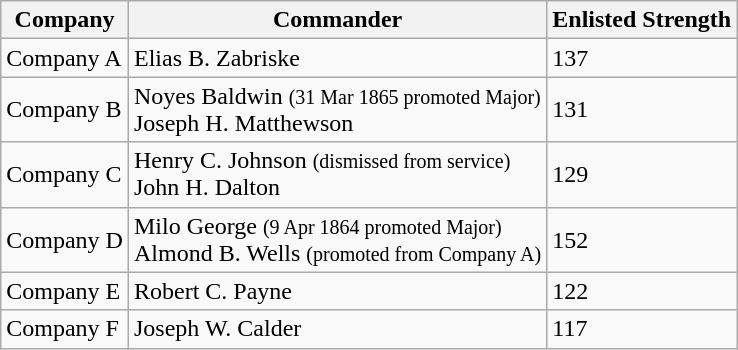<table class="wikitable">
<tr>
<th>Company</th>
<th>Commander</th>
<th>Enlisted Strength</th>
</tr>
<tr>
<td>Company A</td>
<td>Elias B. Zabriske</td>
<td>137</td>
</tr>
<tr>
<td>Company B</td>
<td>Noyes Baldwin <small>(31 Mar 1865 promoted Major)</small><br>Joseph H. Matthewson</td>
<td>131</td>
</tr>
<tr>
<td>Company C</td>
<td>Henry C. Johnson <small>(dismissed from service)</small><br>John H. Dalton</td>
<td>129</td>
</tr>
<tr>
<td>Company D</td>
<td>Milo George <small>(9 Apr 1864 promoted Major)</small><br>Almond B. Wells <small>(promoted from Company A)</small></td>
<td>152</td>
</tr>
<tr>
<td>Company E</td>
<td>Robert C. Payne</td>
<td>122</td>
</tr>
<tr>
<td>Company F</td>
<td>Joseph W. Calder</td>
<td>117</td>
</tr>
</table>
